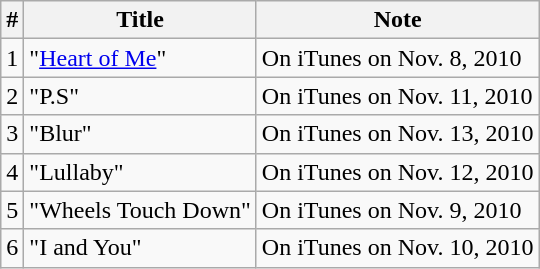<table class="wikitable">
<tr>
<th>#</th>
<th>Title</th>
<th>Note</th>
</tr>
<tr>
<td>1</td>
<td>"<a href='#'>Heart of Me</a>"</td>
<td>On iTunes on Nov. 8, 2010</td>
</tr>
<tr>
<td>2</td>
<td>"P.S"</td>
<td>On iTunes on Nov. 11, 2010</td>
</tr>
<tr>
<td>3</td>
<td>"Blur"</td>
<td>On iTunes on Nov. 13, 2010</td>
</tr>
<tr>
<td>4</td>
<td>"Lullaby"</td>
<td>On iTunes on Nov. 12, 2010</td>
</tr>
<tr>
<td>5</td>
<td>"Wheels Touch Down"</td>
<td>On iTunes on Nov. 9, 2010</td>
</tr>
<tr>
<td>6</td>
<td>"I and You"</td>
<td>On iTunes on Nov. 10, 2010</td>
</tr>
</table>
